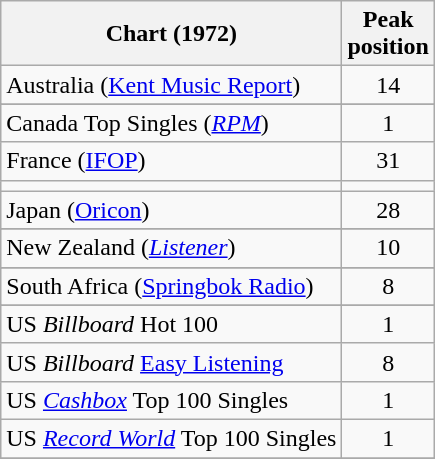<table class="wikitable sortable">
<tr>
<th>Chart (1972)</th>
<th>Peak<br>position</th>
</tr>
<tr>
<td>Australia (<a href='#'>Kent Music Report</a>)</td>
<td style="text-align:center;">14</td>
</tr>
<tr>
</tr>
<tr>
</tr>
<tr>
<td>Canada Top Singles (<em><a href='#'>RPM</a></em>)</td>
<td style="text-align:center;">1</td>
</tr>
<tr>
<td>France (<a href='#'>IFOP</a>)</td>
<td align="center">31</td>
</tr>
<tr>
<td></td>
</tr>
<tr>
<td>Japan (<a href='#'>Oricon</a>)</td>
<td align="center">28</td>
</tr>
<tr>
</tr>
<tr>
</tr>
<tr>
<td>New Zealand (<em><a href='#'>Listener</a></em>)</td>
<td style="text-align:center;">10</td>
</tr>
<tr>
</tr>
<tr>
<td>South Africa (<a href='#'>Springbok Radio</a>)</td>
<td align="center">8</td>
</tr>
<tr>
</tr>
<tr>
<td>US <em>Billboard</em> Hot 100</td>
<td style="text-align:center;">1</td>
</tr>
<tr>
<td>US <em>Billboard</em> <a href='#'>Easy Listening</a></td>
<td align="center">8</td>
</tr>
<tr>
<td>US <em><a href='#'>Cashbox</a></em> Top 100 Singles</td>
<td align="center">1</td>
</tr>
<tr>
<td>US <em><a href='#'>Record World</a></em> Top 100 Singles</td>
<td align="center">1</td>
</tr>
<tr>
</tr>
</table>
